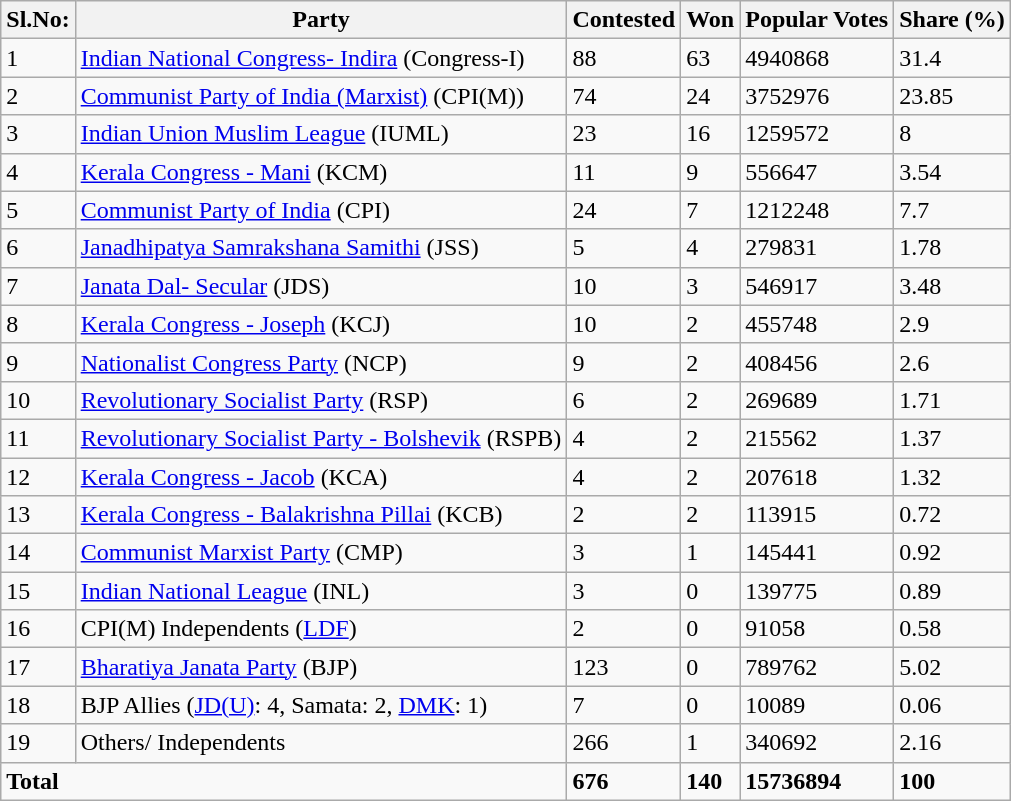<table class="wikitable sortable">
<tr>
<th>Sl.No:</th>
<th>Party</th>
<th>Contested</th>
<th>Won</th>
<th>Popular Votes</th>
<th>Share (%)</th>
</tr>
<tr>
<td>1</td>
<td><a href='#'>Indian National Congress- Indira</a>  (Congress-I)</td>
<td>88</td>
<td>63</td>
<td>4940868</td>
<td>31.4</td>
</tr>
<tr>
<td>2</td>
<td><a href='#'>Communist Party of India (Marxist)</a> (CPI(M))</td>
<td>74</td>
<td>24</td>
<td>3752976</td>
<td>23.85</td>
</tr>
<tr>
<td>3</td>
<td><a href='#'>Indian Union Muslim League</a>  (IUML)</td>
<td>23</td>
<td>16</td>
<td>1259572</td>
<td>8</td>
</tr>
<tr>
<td>4</td>
<td><a href='#'>Kerala Congress - Mani</a> (KCM)</td>
<td>11</td>
<td>9</td>
<td>556647</td>
<td>3.54</td>
</tr>
<tr>
<td>5</td>
<td><a href='#'>Communist Party of India</a> (CPI)</td>
<td>24</td>
<td>7</td>
<td>1212248</td>
<td>7.7</td>
</tr>
<tr>
<td>6</td>
<td><a href='#'>Janadhipatya Samrakshana Samithi</a>  (JSS)</td>
<td>5</td>
<td>4</td>
<td>279831</td>
<td>1.78</td>
</tr>
<tr>
<td>7</td>
<td><a href='#'>Janata Dal- Secular</a> (JDS)</td>
<td>10</td>
<td>3</td>
<td>546917</td>
<td>3.48</td>
</tr>
<tr>
<td>8</td>
<td><a href='#'>Kerala Congress - Joseph</a> (KCJ)</td>
<td>10</td>
<td>2</td>
<td>455748</td>
<td>2.9</td>
</tr>
<tr>
<td>9</td>
<td><a href='#'>Nationalist Congress Party</a> (NCP)</td>
<td>9</td>
<td>2</td>
<td>408456</td>
<td>2.6</td>
</tr>
<tr>
<td>10</td>
<td><a href='#'>Revolutionary Socialist Party</a>  (RSP)</td>
<td>6</td>
<td>2</td>
<td>269689</td>
<td>1.71</td>
</tr>
<tr>
<td>11</td>
<td><a href='#'>Revolutionary Socialist Party - Bolshevik</a> (RSPB)</td>
<td>4</td>
<td>2</td>
<td>215562</td>
<td>1.37</td>
</tr>
<tr>
<td>12</td>
<td><a href='#'>Kerala Congress - Jacob</a> (KCA)</td>
<td>4</td>
<td>2</td>
<td>207618</td>
<td>1.32</td>
</tr>
<tr>
<td>13</td>
<td><a href='#'>Kerala Congress - Balakrishna Pillai</a> (KCB)</td>
<td>2</td>
<td>2</td>
<td>113915</td>
<td>0.72</td>
</tr>
<tr>
<td>14</td>
<td><a href='#'>Communist Marxist Party</a> (CMP)</td>
<td>3</td>
<td>1</td>
<td>145441</td>
<td>0.92</td>
</tr>
<tr>
<td>15</td>
<td><a href='#'>Indian National League</a> (INL)</td>
<td>3</td>
<td>0</td>
<td>139775</td>
<td>0.89</td>
</tr>
<tr>
<td>16</td>
<td>CPI(M) Independents (<a href='#'>LDF</a>)</td>
<td>2</td>
<td>0</td>
<td>91058</td>
<td>0.58</td>
</tr>
<tr>
<td>17</td>
<td><a href='#'>Bharatiya Janata Party</a> (BJP)</td>
<td>123</td>
<td>0</td>
<td>789762</td>
<td>5.02</td>
</tr>
<tr>
<td>18</td>
<td>BJP Allies (<a href='#'>JD(U)</a>: 4, Samata: 2,  <a href='#'>DMK</a>: 1)</td>
<td>7</td>
<td>0</td>
<td>10089</td>
<td>0.06</td>
</tr>
<tr>
<td>19</td>
<td>Others/ Independents</td>
<td>266</td>
<td>1</td>
<td>340692</td>
<td>2.16</td>
</tr>
<tr>
<td colspan="2"><strong>Total</strong></td>
<td><strong>676</strong></td>
<td><strong>140</strong></td>
<td><strong>15736894</strong></td>
<td><strong>100</strong></td>
</tr>
</table>
